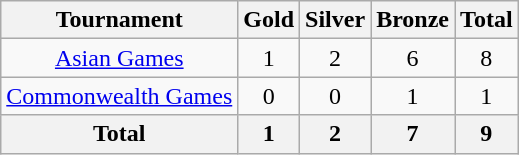<table class="wikitable sortable" style="text-align:center;">
<tr>
<th>Tournament</th>
<th>Gold</th>
<th>Silver</th>
<th>Bronze</th>
<th>Total</th>
</tr>
<tr>
<td><a href='#'>Asian Games</a></td>
<td>1</td>
<td>2</td>
<td>6</td>
<td>8</td>
</tr>
<tr>
<td><a href='#'>Commonwealth Games</a></td>
<td>0</td>
<td>0</td>
<td>1</td>
<td>1</td>
</tr>
<tr>
<th>Total</th>
<th>1</th>
<th>2</th>
<th>7</th>
<th>9</th>
</tr>
</table>
